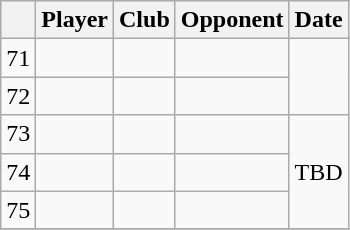<table class="wikitable" style="text-align:center">
<tr>
<th></th>
<th>Player</th>
<th>Club</th>
<th>Opponent</th>
<th>Date</th>
</tr>
<tr>
<td>71</td>
<td align="left"></td>
<td></td>
<td></td>
<td rowspan="2"></td>
</tr>
<tr>
<td>72</td>
<td align="left"></td>
<td></td>
<td></td>
</tr>
<tr>
<td>73</td>
<td align="left"></td>
<td></td>
<td></td>
<td rowspan="3">TBD</td>
</tr>
<tr>
<td>74</td>
<td align="left"></td>
<td></td>
<td></td>
</tr>
<tr>
<td>75</td>
<td align="left"></td>
<td></td>
<td></td>
</tr>
<tr>
</tr>
</table>
